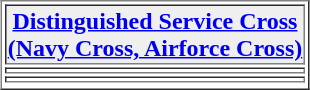<table align="center" border="1"  cellpadding="1">
<tr>
<th style="background:#efefef;"><a href='#'> Distinguished Service Cross<br>(Navy Cross, Airforce Cross)</a></th>
</tr>
<tr>
<td></td>
</tr>
<tr>
<td></td>
</tr>
<tr>
</tr>
</table>
